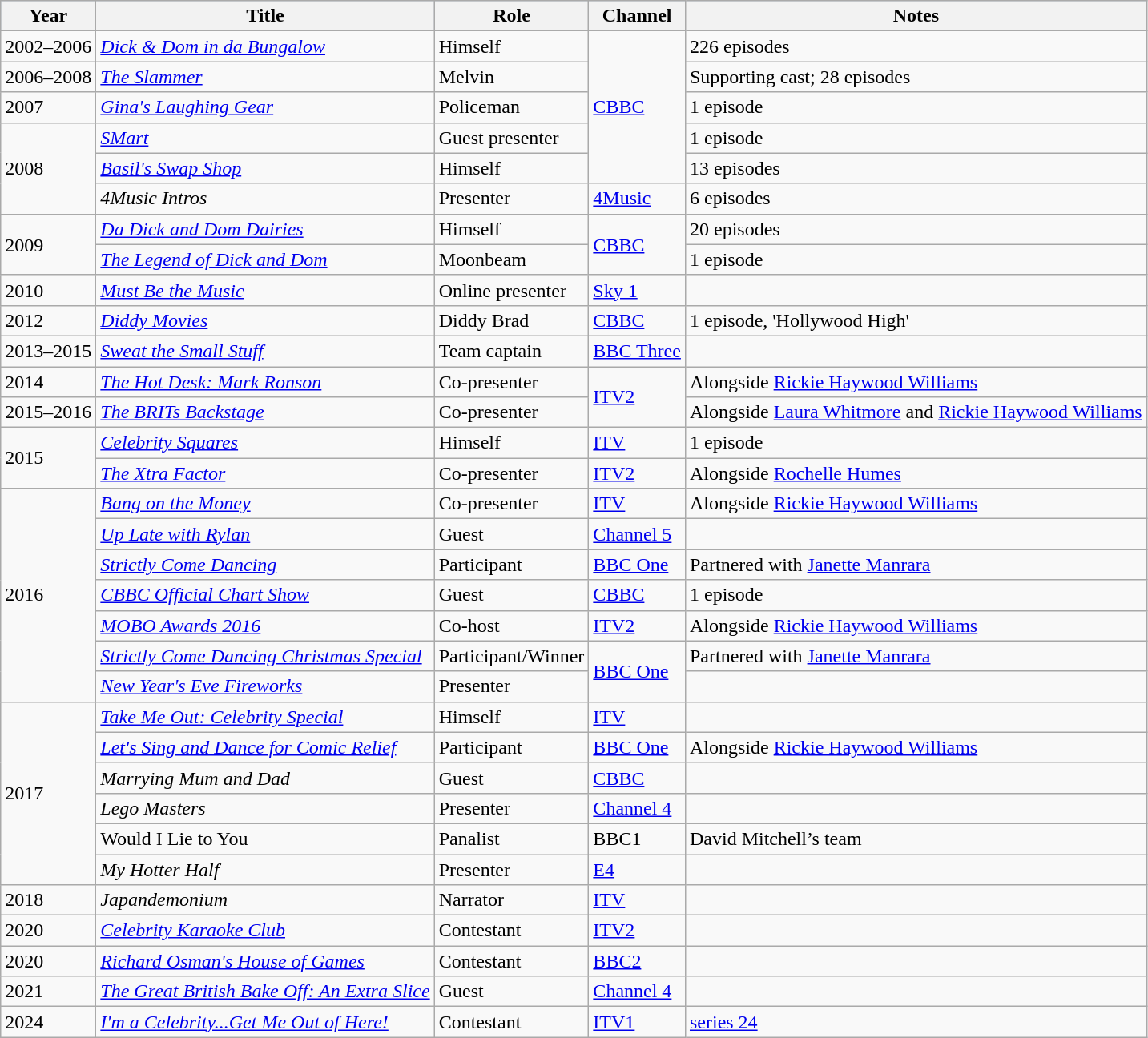<table class="wikitable">
<tr style="background:#b0c4de; text-align:center;">
<th>Year</th>
<th>Title</th>
<th>Role</th>
<th>Channel</th>
<th>Notes</th>
</tr>
<tr>
<td>2002–2006</td>
<td><em><a href='#'>Dick & Dom in da Bungalow</a></em></td>
<td>Himself</td>
<td rowspan="5"><a href='#'>CBBC</a></td>
<td>226 episodes</td>
</tr>
<tr>
<td>2006–2008</td>
<td><em><a href='#'>The Slammer</a></em></td>
<td>Melvin</td>
<td>Supporting cast; 28 episodes</td>
</tr>
<tr>
<td>2007</td>
<td><em><a href='#'>Gina's Laughing Gear</a></em></td>
<td>Policeman</td>
<td>1 episode</td>
</tr>
<tr>
<td rowspan=3>2008</td>
<td><em><a href='#'>SMart</a></em></td>
<td>Guest presenter</td>
<td>1 episode</td>
</tr>
<tr>
<td><em><a href='#'>Basil's Swap Shop</a></em></td>
<td>Himself</td>
<td>13 episodes</td>
</tr>
<tr>
<td><em>4Music Intros</em></td>
<td>Presenter</td>
<td><a href='#'>4Music</a></td>
<td>6 episodes</td>
</tr>
<tr>
<td rowspan=2>2009</td>
<td><em><a href='#'>Da Dick and Dom Dairies</a></em></td>
<td>Himself</td>
<td rowspan="2"><a href='#'>CBBC</a></td>
<td>20 episodes</td>
</tr>
<tr>
<td><em><a href='#'>The Legend of Dick and Dom</a></em></td>
<td>Moonbeam</td>
<td>1 episode</td>
</tr>
<tr>
<td>2010</td>
<td><em><a href='#'>Must Be the Music</a></em></td>
<td>Online presenter</td>
<td><a href='#'>Sky 1</a></td>
<td></td>
</tr>
<tr>
<td>2012</td>
<td><em><a href='#'>Diddy Movies</a></em></td>
<td>Diddy Brad</td>
<td><a href='#'>CBBC</a></td>
<td>1 episode, 'Hollywood High'</td>
</tr>
<tr>
<td>2013–2015</td>
<td><em><a href='#'>Sweat the Small Stuff</a></em></td>
<td>Team captain</td>
<td><a href='#'>BBC Three</a></td>
<td></td>
</tr>
<tr>
<td>2014</td>
<td><em><a href='#'>The Hot Desk: Mark Ronson</a></em></td>
<td>Co-presenter</td>
<td rowspan="2"><a href='#'>ITV2</a></td>
<td>Alongside <a href='#'>Rickie Haywood Williams</a></td>
</tr>
<tr>
<td>2015–2016</td>
<td><em><a href='#'>The BRITs Backstage</a></em></td>
<td>Co-presenter</td>
<td>Alongside <a href='#'>Laura Whitmore</a> and <a href='#'>Rickie Haywood Williams</a></td>
</tr>
<tr>
<td rowspan=2>2015</td>
<td><em><a href='#'>Celebrity Squares</a></em></td>
<td>Himself</td>
<td><a href='#'>ITV</a></td>
<td>1 episode</td>
</tr>
<tr>
<td><em><a href='#'>The Xtra Factor</a></em></td>
<td>Co-presenter</td>
<td><a href='#'>ITV2</a></td>
<td>Alongside <a href='#'>Rochelle Humes</a></td>
</tr>
<tr>
<td rowspan=7>2016</td>
<td><em><a href='#'>Bang on the Money</a></em></td>
<td>Co-presenter</td>
<td><a href='#'>ITV</a></td>
<td>Alongside <a href='#'>Rickie Haywood Williams</a></td>
</tr>
<tr>
<td><em><a href='#'>Up Late with Rylan</a></em></td>
<td>Guest</td>
<td><a href='#'>Channel 5</a></td>
<td></td>
</tr>
<tr>
<td><em><a href='#'>Strictly Come Dancing</a></em></td>
<td>Participant</td>
<td><a href='#'>BBC One</a></td>
<td>Partnered with <a href='#'>Janette Manrara</a></td>
</tr>
<tr>
<td><em><a href='#'>CBBC Official Chart Show</a></em></td>
<td>Guest</td>
<td><a href='#'>CBBC</a></td>
<td>1 episode</td>
</tr>
<tr>
<td><em><a href='#'>MOBO Awards 2016</a></em></td>
<td>Co-host</td>
<td><a href='#'>ITV2</a></td>
<td>Alongside <a href='#'>Rickie Haywood Williams</a></td>
</tr>
<tr>
<td><em><a href='#'>Strictly Come Dancing Christmas Special</a></em></td>
<td>Participant/Winner</td>
<td rowspan="2"><a href='#'>BBC One</a></td>
<td>Partnered with <a href='#'>Janette Manrara</a></td>
</tr>
<tr>
<td><em><a href='#'>New Year's Eve Fireworks</a></em></td>
<td>Presenter</td>
<td></td>
</tr>
<tr>
<td rowspan="6">2017</td>
<td><em><a href='#'>Take Me Out: Celebrity Special</a></em></td>
<td>Himself</td>
<td><a href='#'>ITV</a></td>
<td></td>
</tr>
<tr>
<td><em><a href='#'>Let's Sing and Dance for Comic Relief</a></em></td>
<td>Participant</td>
<td><a href='#'>BBC One</a></td>
<td>Alongside <a href='#'>Rickie Haywood Williams</a></td>
</tr>
<tr>
<td><em>Marrying Mum and Dad</em></td>
<td>Guest</td>
<td><a href='#'>CBBC</a></td>
<td></td>
</tr>
<tr>
<td><em>Lego Masters</em></td>
<td>Presenter</td>
<td><a href='#'>Channel 4</a></td>
<td></td>
</tr>
<tr>
<td>Would I Lie to You</td>
<td>Panalist</td>
<td>BBC1</td>
<td>David Mitchell’s team</td>
</tr>
<tr>
<td><em>My Hotter Half</em></td>
<td>Presenter</td>
<td><a href='#'>E4</a></td>
<td></td>
</tr>
<tr>
<td>2018</td>
<td><em>Japandemonium</em></td>
<td>Narrator</td>
<td><a href='#'>ITV</a></td>
<td></td>
</tr>
<tr>
<td>2020</td>
<td><em><a href='#'>Celebrity Karaoke Club</a></em></td>
<td>Contestant</td>
<td><a href='#'>ITV2</a></td>
<td></td>
</tr>
<tr>
<td>2020</td>
<td><em><a href='#'>Richard Osman's House of Games</a></em></td>
<td>Contestant</td>
<td><a href='#'>BBC2</a></td>
<td></td>
</tr>
<tr>
<td>2021</td>
<td><em><a href='#'>The Great British Bake Off: An Extra Slice</a></em></td>
<td>Guest</td>
<td><a href='#'>Channel 4</a></td>
<td></td>
</tr>
<tr>
<td>2024</td>
<td><em><a href='#'>I'm a Celebrity...Get Me Out of Here!</a></em></td>
<td>Contestant</td>
<td><a href='#'>ITV1</a></td>
<td><a href='#'>series 24</a></td>
</tr>
</table>
